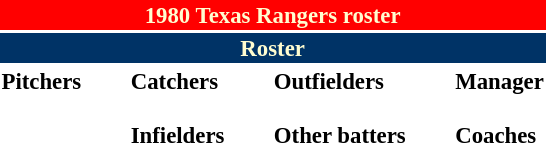<table class="toccolours" style="font-size: 95%;">
<tr>
<th colspan="10" style="background-color: red; color: #FFFDD0; text-align: center;">1980 Texas Rangers roster</th>
</tr>
<tr>
<td colspan="10" style="background-color: #003366; color: #FFFDD0; text-align: center;"><strong>Roster</strong></td>
</tr>
<tr>
<td valign="top"><strong>Pitchers</strong><br>


















</td>
<td width="25px"></td>
<td valign="top"><strong>Catchers</strong><br><br><strong>Infielders</strong>











</td>
<td width="25px"></td>
<td valign="top"><strong>Outfielders</strong><br>





<br><strong>Other batters</strong>
</td>
<td width="25px"></td>
<td valign="top"><strong>Manager</strong><br><br><strong>Coaches</strong>




</td>
</tr>
<tr>
</tr>
</table>
